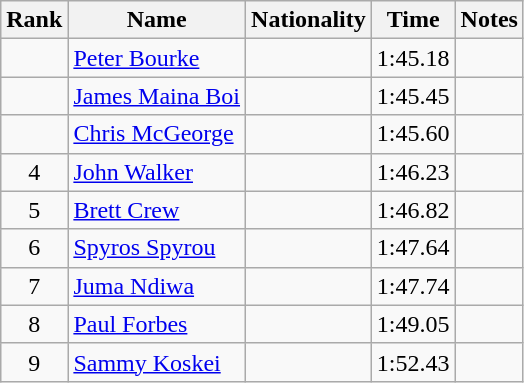<table class="wikitable sortable" style=" text-align:center">
<tr>
<th>Rank</th>
<th>Name</th>
<th>Nationality</th>
<th>Time</th>
<th>Notes</th>
</tr>
<tr>
<td></td>
<td align=left><a href='#'>Peter Bourke</a></td>
<td align=left></td>
<td>1:45.18</td>
<td></td>
</tr>
<tr>
<td></td>
<td align=left><a href='#'>James Maina Boi</a></td>
<td align=left></td>
<td>1:45.45</td>
<td></td>
</tr>
<tr>
<td></td>
<td align=left><a href='#'>Chris McGeorge</a></td>
<td align=left></td>
<td>1:45.60</td>
<td></td>
</tr>
<tr>
<td>4</td>
<td align=left><a href='#'>John Walker</a></td>
<td align=left></td>
<td>1:46.23</td>
<td></td>
</tr>
<tr>
<td>5</td>
<td align=left><a href='#'>Brett Crew</a></td>
<td align=left></td>
<td>1:46.82</td>
<td></td>
</tr>
<tr>
<td>6</td>
<td align=left><a href='#'>Spyros Spyrou</a></td>
<td align=left></td>
<td>1:47.64</td>
<td></td>
</tr>
<tr>
<td>7</td>
<td align=left><a href='#'>Juma Ndiwa</a></td>
<td align=left></td>
<td>1:47.74</td>
<td></td>
</tr>
<tr>
<td>8</td>
<td align=left><a href='#'>Paul Forbes</a></td>
<td align=left></td>
<td>1:49.05</td>
<td></td>
</tr>
<tr>
<td>9</td>
<td align=left><a href='#'>Sammy Koskei</a></td>
<td align=left></td>
<td>1:52.43</td>
<td></td>
</tr>
</table>
